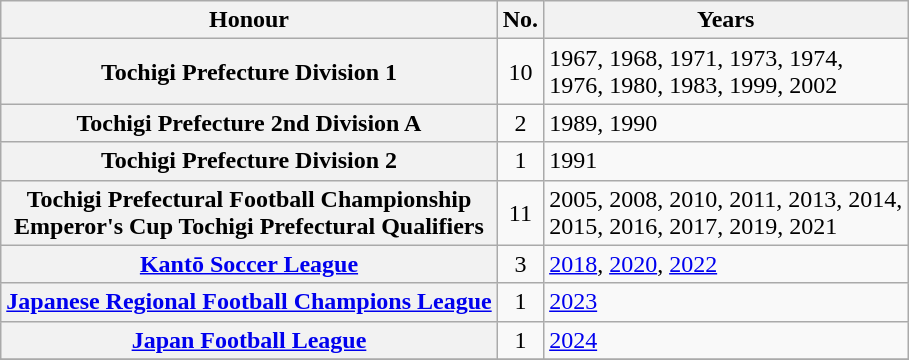<table class="wikitable plainrowheaders">
<tr>
<th scope=col>Honour</th>
<th scope=col>No.</th>
<th scope=col>Years</th>
</tr>
<tr>
<th scope=row>Tochigi Prefecture Division 1</th>
<td align="center">10</td>
<td>1967, 1968, 1971, 1973, 1974, <br> 1976, 1980, 1983, 1999, 2002</td>
</tr>
<tr>
<th scope=row>Tochigi Prefecture 2nd Division A</th>
<td align="center">2</td>
<td>1989, 1990</td>
</tr>
<tr>
<th scope=row>Tochigi Prefecture Division 2</th>
<td align="center">1</td>
<td>1991</td>
</tr>
<tr>
<th scope=row>Tochigi Prefectural Football Championship <br> Emperor's Cup Tochigi Prefectural Qualifiers</th>
<td align="center">11</td>
<td>2005, 2008, 2010, 2011, 2013, 2014, <br> 2015, 2016, 2017, 2019, 2021</td>
</tr>
<tr>
<th scope=row><a href='#'>Kantō Soccer League</a></th>
<td align="center">3</td>
<td><a href='#'>2018</a>, <a href='#'>2020</a>, <a href='#'>2022</a></td>
</tr>
<tr>
<th scope=row><a href='#'>Japanese Regional Football Champions League</a></th>
<td align="center">1</td>
<td><a href='#'>2023</a></td>
</tr>
<tr>
<th scope=row><a href='#'>Japan Football League</a></th>
<td align="center">1</td>
<td><a href='#'>2024</a></td>
</tr>
<tr>
</tr>
</table>
